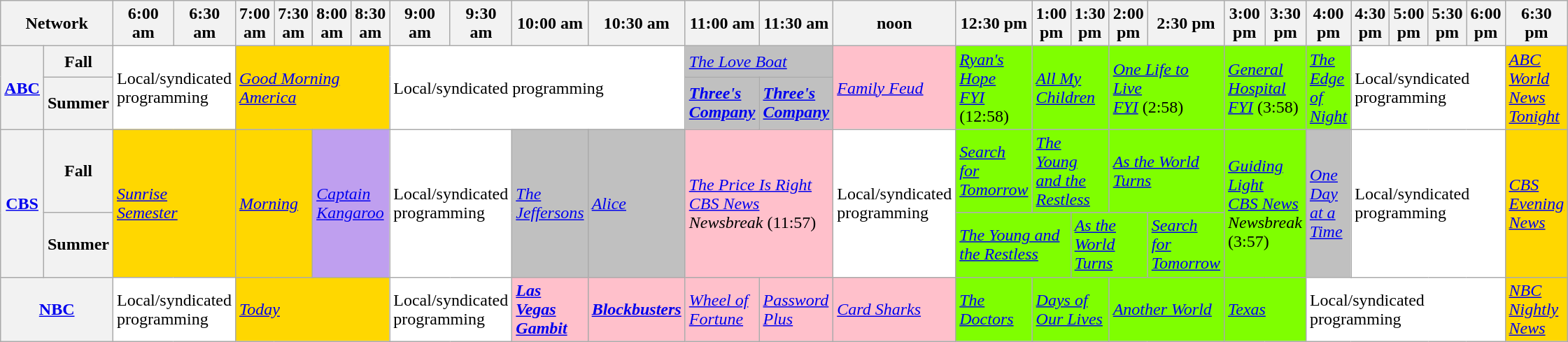<table class=wikitable>
<tr>
<th bgcolor="#C0C0C0" colspan="2">Network</th>
<th width="13%" bgcolor="#C0C0C0">6:00 am</th>
<th width="14%" bgcolor="#C0C0C0">6:30 am</th>
<th width="13%" bgcolor="#C0C0C0">7:00 am</th>
<th width="14%" bgcolor="#C0C0C0">7:30 am</th>
<th width="13%" bgcolor="#C0C0C0">8:00 am</th>
<th width="14%" bgcolor="#C0C0C0">8:30 am</th>
<th width="13%" bgcolor="#C0C0C0">9:00 am</th>
<th width="14%" bgcolor="#C0C0C0">9:30 am</th>
<th width="13%" bgcolor="#C0C0C0">10:00 am</th>
<th width="14%" bgcolor="#C0C0C0">10:30 am</th>
<th width="13%" bgcolor="#C0C0C0">11:00 am</th>
<th width="14%" bgcolor="#C0C0C0">11:30 am</th>
<th width="13%" bgcolor="#C0C0C0">noon</th>
<th width="14%" bgcolor="#C0C0C0">12:30 pm</th>
<th width="13%" bgcolor="#C0C0C0">1:00 pm</th>
<th width="14%" bgcolor="#C0C0C0">1:30 pm</th>
<th width="13%" bgcolor="#C0C0C0">2:00 pm</th>
<th width="14%" bgcolor="#C0C0C0">2:30 pm</th>
<th width="13%" bgcolor="#C0C0C0">3:00 pm</th>
<th width="14%" bgcolor="#C0C0C0">3:30 pm</th>
<th width="13%" bgcolor="#C0C0C0">4:00 pm</th>
<th width="14%" bgcolor="#C0C0C0">4:30 pm</th>
<th width="14%" bgcolor="#C0C0C0">5:00 pm</th>
<th width="14%" bgcolor="#C0C0C0">5:30 pm</th>
<th width="13%" bgcolor="#C0C0C0">6:00 pm</th>
<th width="13%" bgcolor="#C0C0C0">6:30 pm</th>
</tr>
<tr>
<th bgcolor="#C0C0C0" rowspan="2"><a href='#'>ABC</a></th>
<th>Fall</th>
<td bgcolor="white" rowspan="2"colspan="2">Local/syndicated programming</td>
<td bgcolor="gold" rowspan="2"colspan="4"><em><a href='#'>Good Morning America</a></em></td>
<td bgcolor="white" rowspan="2"colspan="4">Local/syndicated programming</td>
<td bgcolor="C0C0C0" rowspan="1"colspan="2"><em><a href='#'>The Love Boat</a></em></td>
<td bgcolor="pink" rowspan="2"><em><a href='#'>Family Feud</a></em></td>
<td bgcolor="chartreuse" rowspan="2"><em><a href='#'>Ryan's Hope</a></em><br><em><a href='#'>FYI</a></em> (12:58)</td>
<td bgcolor="chartreuse" rowspan="2"colspan="2"><em><a href='#'>All My Children</a></em></td>
<td bgcolor="chartreuse" rowspan="2"colspan="2"><em><a href='#'>One Life to Live</a></em><br><em><a href='#'>FYI</a></em> (2:58)</td>
<td bgcolor="chartreuse" rowspan="2"colspan="2"><em><a href='#'>General Hospital</a></em><br><em><a href='#'>FYI</a></em> (3:58)</td>
<td bgcolor="chartreuse" rowspan="2"><em><a href='#'>The Edge of Night</a></em></td>
<td bgcolor="white" rowspan="2"colspan="4">Local/syndicated programming</td>
<td bgcolor="gold" rowspan="2"colspan="1"><em><a href='#'>ABC World News Tonight</a></em></td>
</tr>
<tr>
<th>Summer</th>
<td bgcolor="C0C0C0" rowspan="1"><strong><em><a href='#'>Three's Company</a></em></strong></td>
<td bgcolor="C0C0C0" rowspan="1"><strong><em><a href='#'>Three's Company</a></em></strong></td>
</tr>
<tr>
<th bgcolor="#C0C0C0" rowspan="2"><a href='#'>CBS</a></th>
<th>Fall</th>
<td bgcolor="gold"rowspan="2"colspan="2"><em><a href='#'>Sunrise Semester</a></em></td>
<td bgcolor="gold"rowspan="2"colspan="2"><em><a href='#'>Morning</a></em></td>
<td bgcolor="bf9fef"rowspan="2"colspan="2"><em><a href='#'>Captain Kangaroo</a></em></td>
<td bgcolor="white"rowspan="2"colspan="2">Local/syndicated programming</td>
<td bgcolor="C0C0C0"rowspan="2"><em><a href='#'>The Jeffersons</a></em></td>
<td bgcolor="C0C0C0"rowspan="2"><em><a href='#'>Alice</a></em></td>
<td bgcolor="pink"rowspan="2"colspan="2"><em><a href='#'>The Price Is Right</a></em><br><em><a href='#'>CBS News</a> Newsbreak</em> (11:57)</td>
<td bgcolor="white"rowspan="2">Local/syndicated programming</td>
<td bgcolor="chartreuse"rowspan="1"><em><a href='#'>Search for Tomorrow</a></em></td>
<td bgcolor="chartreuse"rowspan="1"colspan="2"><em><a href='#'>The Young and the Restless</a></em></td>
<td bgcolor="chartreuse"rowspan="1"colspan="2"><em><a href='#'>As the World Turns</a></em></td>
<td bgcolor="chartreuse"rowspan="2"colspan="2"><em><a href='#'>Guiding Light</a></em><br><em><a href='#'>CBS News</a> Newsbreak</em> (3:57)</td>
<td bgcolor="C0C0C0"rowspan="2"><em><a href='#'>One Day at a Time</a></em></td>
<td bgcolor="white"rowspan="2"colspan="4">Local/syndicated programming</td>
<td bgcolor="gold"rowspan="2"><em><a href='#'>CBS Evening News</a></em></td>
</tr>
<tr>
<th>Summer</th>
<td bgcolor="chartreuse"rowspan="1"colspan="2"><em><a href='#'>The Young and the Restless</a></em></td>
<td bgcolor="chartreuse"rowspan="1"colspan="2"><em><a href='#'>As the World Turns</a></em></td>
<td bgcolor="chartreuse"rowspan="1"><em><a href='#'>Search for Tomorrow</a></em></td>
</tr>
<tr>
<th bgcolor="#C0C0C0" colspan="2"><a href='#'>NBC</a></th>
<td bgcolor="white"colspan="2">Local/syndicated programming</td>
<td bgcolor="gold"colspan="4"><em><a href='#'>Today</a></em></td>
<td bgcolor="white"colspan="2">Local/syndicated programming</td>
<td bgcolor="pink"><strong><em><a href='#'>Las Vegas Gambit</a></em></strong></td>
<td bgcolor="pink"><strong><em><a href='#'>Blockbusters</a></em></strong></td>
<td bgcolor="pink"><em><a href='#'>Wheel of Fortune</a></em></td>
<td bgcolor="pink"><em><a href='#'>Password Plus</a></em></td>
<td bgcolor="pink"><em><a href='#'>Card Sharks</a></em></td>
<td bgcolor="chartreuse"><em><a href='#'>The Doctors</a></em></td>
<td bgcolor="chartreuse"colspan="2"><em><a href='#'>Days of Our Lives</a></em></td>
<td bgcolor="chartreuse"colspan="2"><em><a href='#'>Another World</a></em></td>
<td bgcolor="chartreuse"colspan="2"><em><a href='#'>Texas</a></em></td>
<td bgcolor="white"colspan="5">Local/syndicated programming</td>
<td bgcolor="gold"><em><a href='#'>NBC Nightly News</a></em></td>
</tr>
</table>
